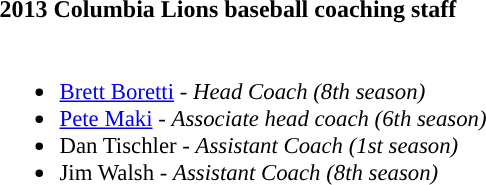<table class="toccolours" style="text-align: left;">
<tr>
<th colspan="7">2013 Columbia Lions baseball coaching staff</th>
</tr>
<tr>
<td style="font-size: 95%;" valign="top"><br><ul><li><a href='#'>Brett Boretti</a> - <em>Head Coach (8th season)</em></li><li><a href='#'>Pete Maki</a> - <em>Associate head coach (6th season)</em></li><li>Dan Tischler - <em>Assistant Coach (1st season)</em></li><li>Jim Walsh - <em>Assistant Coach (8th season)</em></li></ul></td>
</tr>
</table>
